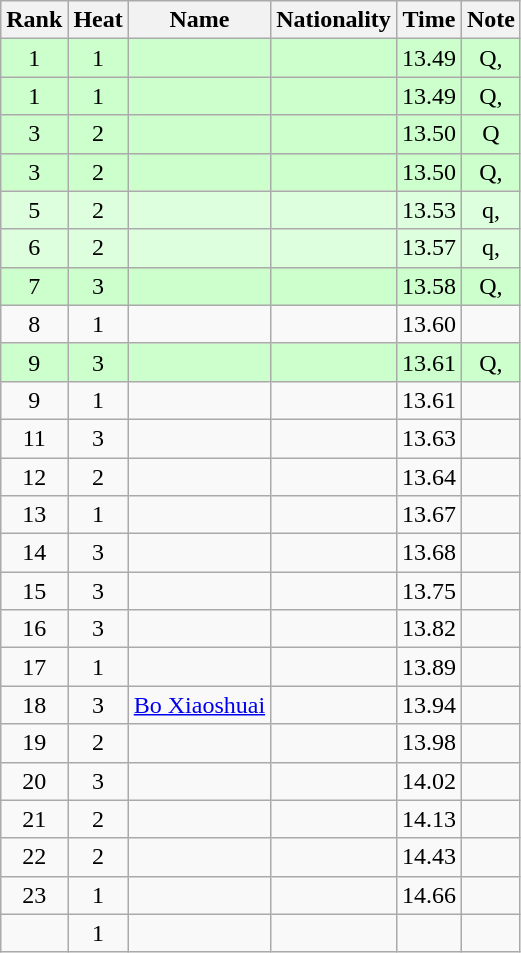<table class="wikitable sortable" style="text-align:center">
<tr>
<th>Rank</th>
<th>Heat</th>
<th>Name</th>
<th>Nationality</th>
<th>Time</th>
<th>Note</th>
</tr>
<tr bgcolor=ccffcc>
<td>1</td>
<td>1</td>
<td align=left></td>
<td align=left></td>
<td>13.49</td>
<td>Q, </td>
</tr>
<tr bgcolor=ccffcc>
<td>1</td>
<td>1</td>
<td align=left></td>
<td align=left></td>
<td>13.49</td>
<td>Q, </td>
</tr>
<tr bgcolor=ccffcc>
<td>3</td>
<td>2</td>
<td align=left></td>
<td align=left></td>
<td>13.50</td>
<td>Q</td>
</tr>
<tr bgcolor=ccffcc>
<td>3</td>
<td>2</td>
<td align=left></td>
<td align=left></td>
<td>13.50</td>
<td>Q, </td>
</tr>
<tr bgcolor=ddffdd>
<td>5</td>
<td>2</td>
<td align=left></td>
<td align=left></td>
<td>13.53</td>
<td>q, </td>
</tr>
<tr bgcolor=ddffdd>
<td>6</td>
<td>2</td>
<td align=left></td>
<td align=left></td>
<td>13.57</td>
<td>q, </td>
</tr>
<tr bgcolor=ccffcc>
<td>7</td>
<td>3</td>
<td align=left></td>
<td align=left></td>
<td>13.58</td>
<td>Q, </td>
</tr>
<tr>
<td>8</td>
<td>1</td>
<td align=left></td>
<td align=left></td>
<td>13.60</td>
<td></td>
</tr>
<tr bgcolor=ccffcc>
<td>9</td>
<td>3</td>
<td align=left></td>
<td align=left></td>
<td>13.61</td>
<td>Q, </td>
</tr>
<tr>
<td>9</td>
<td>1</td>
<td align=left></td>
<td align=left></td>
<td>13.61</td>
<td></td>
</tr>
<tr>
<td>11</td>
<td>3</td>
<td align=left></td>
<td align=left></td>
<td>13.63</td>
<td></td>
</tr>
<tr>
<td>12</td>
<td>2</td>
<td align=left></td>
<td align=left></td>
<td>13.64</td>
<td></td>
</tr>
<tr>
<td>13</td>
<td>1</td>
<td align=left></td>
<td align=left></td>
<td>13.67</td>
<td></td>
</tr>
<tr>
<td>14</td>
<td>3</td>
<td align=left></td>
<td align=left></td>
<td>13.68</td>
<td></td>
</tr>
<tr>
<td>15</td>
<td>3</td>
<td align=left></td>
<td align=left></td>
<td>13.75</td>
<td></td>
</tr>
<tr>
<td>16</td>
<td>3</td>
<td align=left></td>
<td align=left></td>
<td>13.82</td>
<td></td>
</tr>
<tr>
<td>17</td>
<td>1</td>
<td align=left></td>
<td align=left></td>
<td>13.89</td>
<td></td>
</tr>
<tr>
<td>18</td>
<td>3</td>
<td align=left><a href='#'>Bo Xiaoshuai</a></td>
<td align=left></td>
<td>13.94</td>
<td></td>
</tr>
<tr>
<td>19</td>
<td>2</td>
<td align=left></td>
<td align=left></td>
<td>13.98</td>
<td></td>
</tr>
<tr>
<td>20</td>
<td>3</td>
<td align=left></td>
<td align=left></td>
<td>14.02</td>
<td></td>
</tr>
<tr>
<td>21</td>
<td>2</td>
<td align=left></td>
<td align=left></td>
<td>14.13</td>
<td></td>
</tr>
<tr>
<td>22</td>
<td>2</td>
<td align=left></td>
<td align=left></td>
<td>14.43</td>
<td></td>
</tr>
<tr>
<td>23</td>
<td>1</td>
<td align=left></td>
<td align=left></td>
<td>14.66</td>
<td></td>
</tr>
<tr>
<td></td>
<td>1</td>
<td align=left></td>
<td align=left></td>
<td></td>
<td></td>
</tr>
</table>
